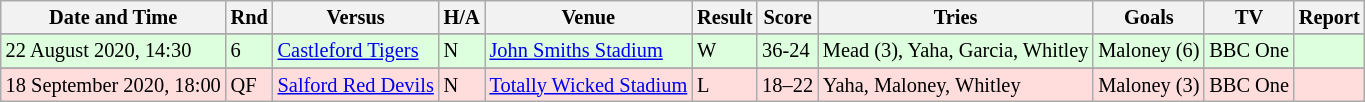<table class="wikitable" style="font-size:85%;">
<tr>
<th>Date and Time</th>
<th>Rnd</th>
<th>Versus</th>
<th>H/A</th>
<th>Venue</th>
<th>Result</th>
<th>Score</th>
<th>Tries</th>
<th>Goals</th>
<th>TV</th>
<th>Report</th>
</tr>
<tr style="background:#;" width=20 | >
</tr>
<tr style="background:#ddffdd;" width=20 | >
<td>22 August 2020, 14:30</td>
<td>6</td>
<td> <a href='#'>Castleford Tigers</a></td>
<td>N</td>
<td><a href='#'>John Smiths Stadium</a></td>
<td>W</td>
<td>36-24</td>
<td>Mead (3), Yaha, Garcia, Whitley</td>
<td>Maloney (6)</td>
<td>BBC One</td>
<td></td>
</tr>
<tr>
</tr>
<tr style="background:#;" width=20 | >
</tr>
<tr style="background:#ffdddd;" width=20 | >
<td>18 September 2020, 18:00</td>
<td>QF</td>
<td> <a href='#'>Salford Red Devils</a></td>
<td>N</td>
<td><a href='#'>Totally Wicked Stadium</a></td>
<td>L</td>
<td>18–22</td>
<td>Yaha, Maloney, Whitley</td>
<td>Maloney (3)</td>
<td>BBC One</td>
<td></td>
</tr>
</table>
